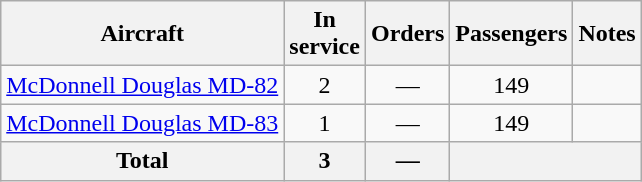<table class="wikitable" style="margin:0.5em auto; text-align:center">
<tr>
<th>Aircraft</th>
<th>In <br> service</th>
<th>Orders</th>
<th>Passengers</th>
<th>Notes</th>
</tr>
<tr>
<td><a href='#'>McDonnell Douglas MD-82</a></td>
<td>2</td>
<td>—</td>
<td>149</td>
<td></td>
</tr>
<tr>
<td><a href='#'>McDonnell Douglas MD-83</a></td>
<td>1</td>
<td>—</td>
<td>149</td>
<td></td>
</tr>
<tr>
<th>Total</th>
<th>3</th>
<th>—</th>
<th colspan=2></th>
</tr>
</table>
